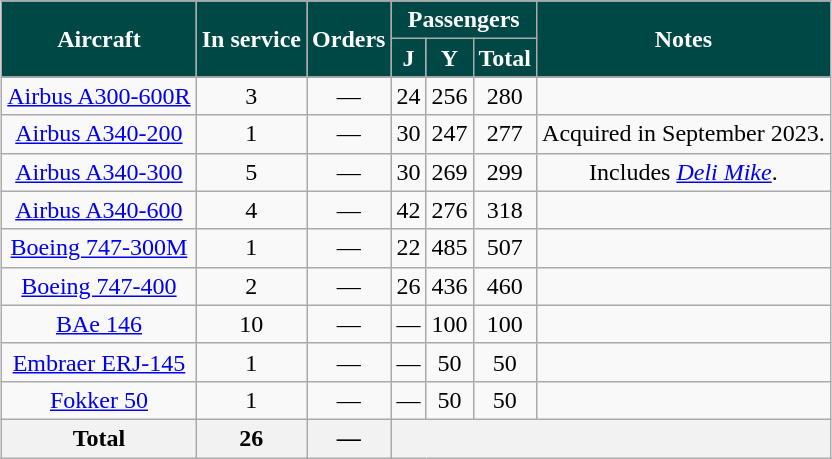<table class="wikitable" style="border-collapse:collapse;text-align:center;margin:auto;">
<tr>
<th rowspan="2" style="background:#004846; color:white;">Aircraft</th>
<th rowspan="2" style="background:#004846; color:white;">In service</th>
<th rowspan="2" style="background:#004846; color:white;">Orders</th>
<th colspan="3" style="background:#004846; color:white;">Passengers</th>
<th rowspan="2" style="background:#004846; color:white;">Notes</th>
</tr>
<tr>
<th style="background:#004846; color:white;"><abbr>J</abbr></th>
<th style="background:#004846; color:white;"><abbr>Y</abbr></th>
<th style="background:#004846; color:white;">Total</th>
</tr>
<tr>
<td><a href='#'>Airbus A300-600R</a></td>
<td>3</td>
<td>—</td>
<td>24</td>
<td>256</td>
<td>280</td>
<td></td>
</tr>
<tr>
<td><a href='#'>Airbus A340-200</a></td>
<td>1</td>
<td>—</td>
<td>30</td>
<td>247</td>
<td>277</td>
<td>Acquired in September 2023.</td>
</tr>
<tr>
<td><a href='#'>Airbus A340-300</a></td>
<td>5</td>
<td>—</td>
<td>30</td>
<td>269</td>
<td>299</td>
<td>Includes <em><a href='#'>Deli Mike</a></em>.</td>
</tr>
<tr>
<td><a href='#'>Airbus A340-600</a></td>
<td>4</td>
<td>—</td>
<td>42</td>
<td>276</td>
<td>318</td>
<td></td>
</tr>
<tr>
<td><a href='#'>Boeing 747-300M</a></td>
<td>1</td>
<td>—</td>
<td>22</td>
<td>485</td>
<td>507</td>
<td></td>
</tr>
<tr>
<td><a href='#'>Boeing 747-400</a></td>
<td>2</td>
<td>—</td>
<td>26</td>
<td>436</td>
<td>460</td>
<td></td>
</tr>
<tr>
<td><a href='#'>BAe 146</a></td>
<td>10</td>
<td>—</td>
<td>—</td>
<td>100</td>
<td>100</td>
<td></td>
</tr>
<tr>
<td><a href='#'>Embraer ERJ-145</a></td>
<td>1</td>
<td>—</td>
<td>—</td>
<td>50</td>
<td>50</td>
<td></td>
</tr>
<tr>
<td><a href='#'>Fokker 50</a></td>
<td>1</td>
<td>—</td>
<td>—</td>
<td>50</td>
<td>50</td>
<td></td>
</tr>
<tr>
<th>Total</th>
<th>26</th>
<th>—</th>
<th colspan="4"></th>
</tr>
</table>
